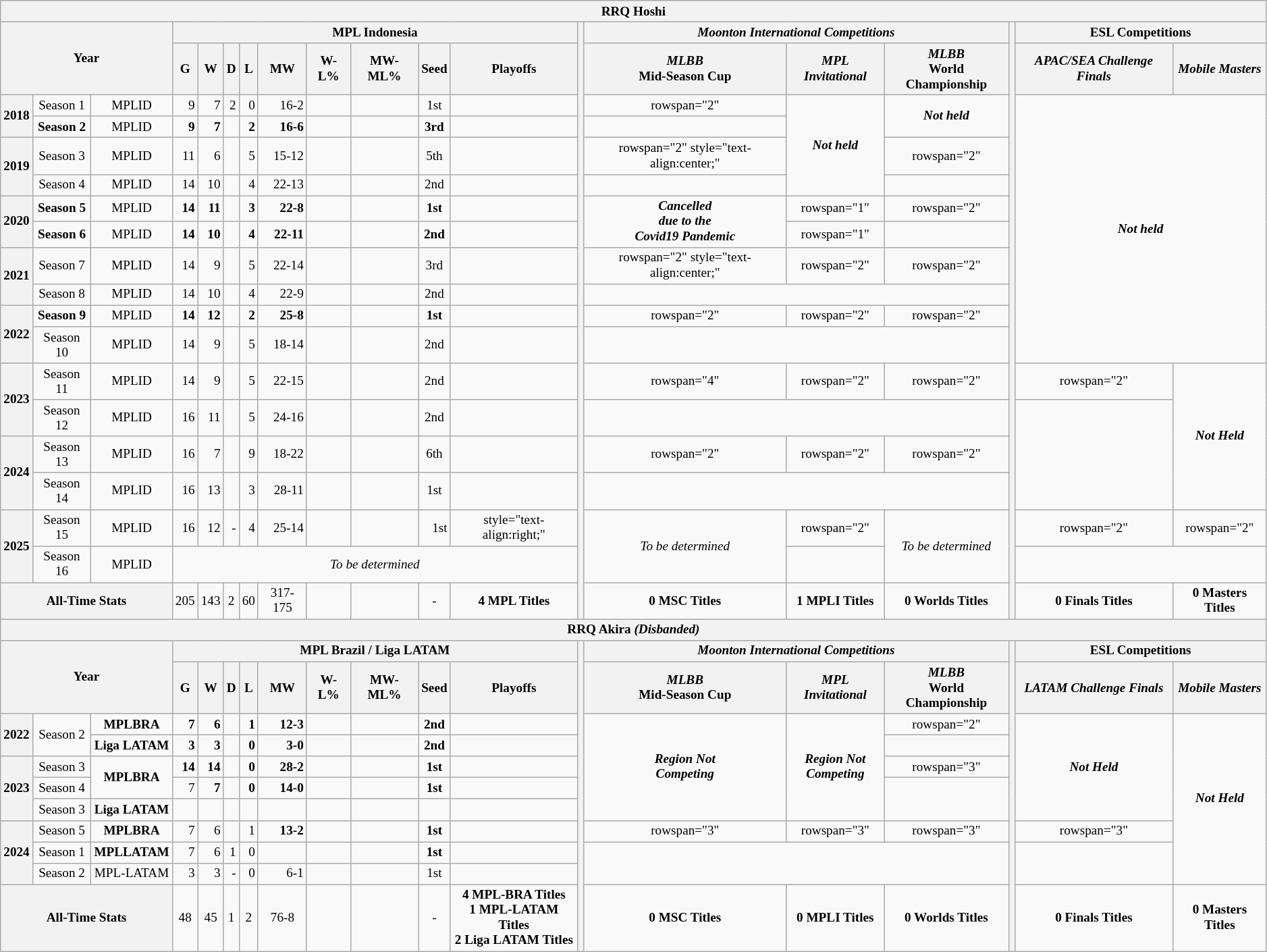<table class="wikitable" style="font-size:80%; text-align:center;" |+>
<tr>
<th colspan="19"> RRQ Hoshi</th>
</tr>
<tr>
<th colspan="3" rowspan="2">Year</th>
<th colspan="9">MPL Indonesia</th>
<th rowspan="19"></th>
<th colspan="3"><em>Moonton International Competitions</em></th>
<th rowspan="19"></th>
<th colspan="2">ESL Competitions</th>
</tr>
<tr>
<th>G</th>
<th>W</th>
<th>D</th>
<th>L</th>
<th>MW</th>
<th>W-L%</th>
<th>MW-ML%</th>
<th>Seed</th>
<th>Playoffs</th>
<th><em>MLBB</em> <br> Mid-Season Cup</th>
<th><em>MPL Invitational</em></th>
<th><em>MLBB</em> <br> World Championship</th>
<th><em>APAC/SEA Challenge Finals</em></th>
<th><em> Mobile Masters</em></th>
</tr>
<tr>
<th rowspan="2">2018</th>
<td>Season 1</td>
<td>MPLID</td>
<td style="text-align:right;">9</td>
<td style="text-align:right;">7</td>
<td style="text-align:right;">2</td>
<td style="text-align:right;">0</td>
<td style="text-align:right;">16-2</td>
<td style="text-align:right;"></td>
<td style="text-align:right;"></td>
<td style="text-align:center;">1st</td>
<td></td>
<td>rowspan="2" </td>
<td rowspan="4" style="text-align:center;"><strong><em>Not held</em></strong></td>
<td rowspan="2" style="text-align:center;"><strong><em>Not held</em></strong></td>
<td rowspan="10" colspan="2" style="text-align:center;"><strong><em>Not held</em></strong></td>
</tr>
<tr>
<td><strong>Season 2</strong></td>
<td>MPLID</td>
<td style="text-align:right;"><strong>9</strong></td>
<td style="text-align:right;"><strong>7</strong></td>
<td style="text-align:center;"><strong></strong></td>
<td style="text-align:right;"><strong>2</strong></td>
<td style="text-align:right;"><strong>16-6</strong></td>
<td style="text-align:right;"><strong></strong></td>
<td style="text-align:right;"><strong></strong></td>
<td style="text-align:center;"><strong>3rd</strong></td>
<td></td>
</tr>
<tr>
<th rowspan="2">2019</th>
<td>Season 3</td>
<td>MPLID</td>
<td style="text-align:right;">11</td>
<td style="text-align:right;">6</td>
<td style="text-align:center;"></td>
<td style="text-align:right;">5</td>
<td style="text-align:right;">15-12</td>
<td style="text-align:right;"></td>
<td style="text-align:right;"></td>
<td style="text-align:center;">5th</td>
<td></td>
<td>rowspan="2" style="text-align:center;" </td>
<td>rowspan="2" </td>
</tr>
<tr>
<td>Season 4</td>
<td>MPLID</td>
<td style="text-align:right;">14</td>
<td style="text-align:right;">10</td>
<td style="text-align:center;"></td>
<td style="text-align:right;">4</td>
<td style="text-align:right;">22-13</td>
<td style="text-align:right;"></td>
<td style="text-align:right;"></td>
<td style="text-align:center;">2nd</td>
<td></td>
</tr>
<tr>
<th rowspan="2">2020</th>
<td><strong>Season 5</strong></td>
<td>MPLID</td>
<td style="text-align:right;"><strong>14</strong></td>
<td style="text-align:right;"><strong>11</strong></td>
<td style="text-align:center;"><strong></strong></td>
<td style="text-align:right;"><strong>3</strong></td>
<td style="text-align:right;"><strong>22-8</strong></td>
<td style="text-align:right;"><strong></strong></td>
<td style="text-align:right;"><strong></strong></td>
<td style="text-align:center;"><strong>1st</strong></td>
<td></td>
<td rowspan="2" style="text-align:center;"><strong><em>Cancelled <br> due to the <br> Covid19 Pandemic</em></strong></td>
<td>rowspan="1" </td>
<td>rowspan="2" </td>
</tr>
<tr>
<td><strong>Season 6</strong></td>
<td>MPLID</td>
<td style="text-align:right;"><strong>14</strong></td>
<td style="text-align:right;"><strong>10</strong></td>
<td style="text-align:center;"><strong></strong></td>
<td style="text-align:right;"><strong>4</strong></td>
<td style="text-align:right;"><strong>22-11</strong></td>
<td style="text-align:right;"><strong></strong></td>
<td style="text-align:right;"><strong></strong></td>
<td style="text-align:center;"><strong>2nd</strong></td>
<td></td>
<td>rowspan="1" </td>
</tr>
<tr>
<th rowspan="2">2021</th>
<td>Season 7</td>
<td>MPLID</td>
<td style="text-align:right;">14</td>
<td style="text-align:right;">9</td>
<td style="text-align:right;"></td>
<td style="text-align:right;">5</td>
<td style="text-align:right;">22-14</td>
<td style="text-align:right;"></td>
<td style="text-align:right;"></td>
<td style="text-align:center;">3rd</td>
<td></td>
<td>rowspan="2" style="text-align:center;" </td>
<td>rowspan="2" </td>
<td>rowspan="2" </td>
</tr>
<tr>
<td>Season 8</td>
<td>MPLID</td>
<td style="text-align:right;">14</td>
<td style="text-align:right;">10</td>
<td style="text-align:right;"></td>
<td style="text-align:right;">4</td>
<td style="text-align:right;">22-9</td>
<td style="text-align:right;"></td>
<td style="text-align:right;"></td>
<td style="text-align:center;">2nd</td>
<td></td>
</tr>
<tr>
<th rowspan="2">2022</th>
<td><strong>Season 9</strong></td>
<td>MPLID</td>
<td style="text-align:right;"><strong>14</strong></td>
<td style="text-align:right;"><strong>12</strong></td>
<td style="text-align:right;"><strong></strong></td>
<td style="text-align:right;"><strong>2</strong></td>
<td style="text-align:right;"><strong>25-8</strong></td>
<td style="text-align:right;"><strong></strong></td>
<td style="text-align:right;"><strong></strong></td>
<td style="text-align:center;"><strong>1st</strong></td>
<td></td>
<td>rowspan="2" </td>
<td>rowspan="2" </td>
<td>rowspan="2" </td>
</tr>
<tr>
<td>Season 10</td>
<td>MPLID</td>
<td style="text-align:right;">14</td>
<td style="text-align:right;">9</td>
<td style="text-align:right;"></td>
<td style="text-align:right;">5</td>
<td style="text-align:right;">18-14</td>
<td style="text-align:right;"></td>
<td style="text-align:right;"></td>
<td style="text-align:center;">2nd</td>
<td></td>
</tr>
<tr>
<th rowspan="2">2023</th>
<td>Season 11</td>
<td>MPLID</td>
<td style="text-align:right;">14</td>
<td style="text-align:right;">9</td>
<td style="text-align:right;"></td>
<td style="text-align:right;">5</td>
<td style="text-align:right;">22-15</td>
<td style="text-align:right;"></td>
<td style="text-align:right;"></td>
<td style="text-align:center;">2nd</td>
<td></td>
<td>rowspan="4" </td>
<td>rowspan="2" </td>
<td>rowspan="2" </td>
<td>rowspan="2" </td>
<td rowspan="4" style="text-align:center;"><strong><em>Not Held</em></strong></td>
</tr>
<tr>
<td>Season 12</td>
<td>MPLID</td>
<td style="text-align:right;">16</td>
<td style="text-align:right;">11</td>
<td style="text-align:right;"></td>
<td style="text-align:right;">5</td>
<td style="text-align:right;">24-16</td>
<td style="text-align:right;"></td>
<td style="text-align:right;"></td>
<td style="text-align:center;">2nd</td>
<td></td>
</tr>
<tr>
<th rowspan="2">2024</th>
<td>Season 13</td>
<td>MPLID</td>
<td style="text-align:right;">16</td>
<td style="text-align:right;">7</td>
<td style="text-align:right;"></td>
<td style="text-align:right;">9</td>
<td style="text-align:right;">18-22</td>
<td style="text-align:right;"></td>
<td style="text-align:right;"></td>
<td style="text-align:center;">6th</td>
<td></td>
<td>rowspan="2" </td>
<td>rowspan="2" </td>
<td>rowspan="2" </td>
</tr>
<tr>
<td>Season 14</td>
<td>MPLID</td>
<td style="text-align:right;">16</td>
<td style="text-align:right;">13</td>
<td style="text-align:right;"></td>
<td style="text-align:right;">3</td>
<td style="text-align:right;">28-11</td>
<td style="text-align:right;"></td>
<td style="text-align:right;"></td>
<td style="text-align:center;">1st</td>
<td></td>
</tr>
<tr>
<th rowspan="2">2025</th>
<td>Season 15</td>
<td>MPLID</td>
<td style="text-align:right;">16</td>
<td style="text-align:right;">12</td>
<td style="text-align:right;">-</td>
<td style="text-align:right;">4</td>
<td style="text-align:right;">25-14</td>
<td style="text-align:right;"></td>
<td style="text-align:right;"></td>
<td style="text-align:right;">1st</td>
<td>style="text-align:right;" </td>
<td rowspan="2"><em>To be determined</em></td>
<td>rowspan="2" </td>
<td rowspan="2"><em>To be determined</em></td>
<td>rowspan="2" </td>
<td>rowspan="2" </td>
</tr>
<tr>
<td>Season 16</td>
<td>MPLID</td>
<td colspan="9"><em>To be determined</em></td>
</tr>
<tr>
<th colspan="3">All-Time Stats</th>
<td>205</td>
<td>143</td>
<td>2</td>
<td>60</td>
<td>317-175</td>
<td></td>
<td></td>
<td>-</td>
<td style="text-align:center;"><strong>4 MPL Titles</strong></td>
<td style="text-align:center;"><strong>0 MSC Titles</strong></td>
<td style="text-align:center;"><strong>1 MPLI Titles</strong></td>
<td style="text-align:center;"><strong>0 Worlds Titles</strong></td>
<td style="text-align:center;"><strong>0 Finals Titles</strong></td>
<td style="text-align:center;"><strong>0 Masters Titles</strong></td>
</tr>
<tr>
<th colspan="19"> RRQ Akira <em>(Disbanded)</em></th>
</tr>
<tr>
<th colspan="3" rowspan="2">Year</th>
<th colspan="9">MPL Brazil / Liga LATAM</th>
<th rowspan="11"></th>
<th colspan="3"><em>Moonton International Competitions</em></th>
<th rowspan="11"></th>
<th colspan="2">ESL Competitions</th>
</tr>
<tr>
<th>G</th>
<th>W</th>
<th>D</th>
<th>L</th>
<th>MW</th>
<th>W-L%</th>
<th>MW-ML%</th>
<th>Seed</th>
<th>Playoffs</th>
<th><em>MLBB</em> <br> Mid-Season Cup</th>
<th><em>MPL Invitational</em></th>
<th><em>MLBB</em> <br> World Championship</th>
<th><em>LATAM Challenge Finals</em></th>
<th><em> Mobile Masters</em></th>
</tr>
<tr>
<th rowspan="2">2022</th>
<td rowspan="2">Season 2</td>
<td><strong>MPLBRA</strong></td>
<td style="text-align:right;"><strong>7</strong></td>
<td style="text-align:right;"><strong>6</strong></td>
<td style="text-align:right;"><strong></strong></td>
<td style="text-align:right;"><strong>1</strong></td>
<td style="text-align:right;"><strong>12-3</strong></td>
<td style="text-align:right;"><strong></strong></td>
<td style="text-align:right;"><strong></strong></td>
<td style="text-align:center;"><strong>2nd</strong></td>
<td></td>
<td rowspan="5" style="text-align:center;"><strong><em>Region Not <br> Competing</em></strong> </td>
<td rowspan="5" style="text-align:center;"><strong><em>Region Not <br> Competing</em></strong> </td>
<td>rowspan="2" </td>
<td rowspan="5" style="text-align:center;"><strong><em>Not Held</em></strong></td>
<td rowspan="8" style="text-align:center;"><strong><em>Not Held</em></strong></td>
</tr>
<tr>
<td><strong>Liga LATAM</strong></td>
<td style="text-align:right;"><strong>3</strong></td>
<td style="text-align:right;"><strong>3</strong></td>
<td style="text-align:right;"><strong></strong></td>
<td style="text-align:right;"><strong>0</strong></td>
<td style="text-align:right;"><strong>3-0</strong></td>
<td style="text-align:right;"><strong></strong></td>
<td style="text-align:right;"><strong></strong></td>
<td style="text-align:center;"><strong>2nd</strong></td>
<td></td>
</tr>
<tr>
<th rowspan="3">2023</th>
<td>Season 3</td>
<td rowspan="2"><strong>MPLBRA</strong></td>
<td style="text-align:right;"><strong>14</strong></td>
<td style="text-align:right;"><strong>14</strong></td>
<td style="text-align:right;"><strong></strong></td>
<td style="text-align:right;"><strong>0</strong></td>
<td style="text-align:right;"><strong>28-2</strong></td>
<td style="text-align:right;"><strong></strong></td>
<td style="text-align:right;"><strong></strong></td>
<td style="text-align:center;"><strong>1st</strong></td>
<td></td>
<td>rowspan="3" </td>
</tr>
<tr>
<td>Season 4</td>
<td style="text-align:right;">7</td>
<td style="text-align:right;"><strong>7</strong></td>
<td style="text-align:right;"><strong></strong></td>
<td style="text-align:right;"><strong>0</strong></td>
<td style="text-align:right;"><strong>14-0</strong></td>
<td style="text-align:right;"><strong></strong></td>
<td style="text-align:right;"><strong></strong></td>
<td style="text-align:center;"><strong>1st</strong></td>
<td></td>
</tr>
<tr>
<td>Season 3</td>
<td><strong>Liga LATAM</strong></td>
<td style="text-align:right;"><strong></strong></td>
<td style="text-align:right;"><strong></strong></td>
<td style="text-align:right;"><strong></strong></td>
<td style="text-align:right;"><strong></strong></td>
<td style="text-align:right;"><strong></strong></td>
<td style="text-align:right;"><strong></strong></td>
<td style="text-align:right;"><strong></strong></td>
<td style="text-align:center;"><strong></strong></td>
<td></td>
</tr>
<tr>
<th rowspan="3">2024</th>
<td>Season 5</td>
<td><strong>MPLBRA</strong></td>
<td style="text-align:right;">7</td>
<td style="text-align:right;">6</td>
<td style="text-align:right;"><strong></strong></td>
<td style="text-align:right;">1</td>
<td style="text-align:right;"><strong>13-2</strong></td>
<td style="text-align:right;"><strong></strong></td>
<td style="text-align:right;"><strong></strong></td>
<td style="text-align:center;"><strong>1st</strong></td>
<td></td>
<td>rowspan="3" </td>
<td>rowspan="3" </td>
<td>rowspan="3" </td>
<td>rowspan="3" </td>
</tr>
<tr>
<td>Season 1</td>
<td><strong>MPLLATAM</strong></td>
<td style="text-align:right;">7</td>
<td style="text-align:right;">6</td>
<td style="text-align:right;">1</td>
<td style="text-align:right;">0</td>
<td style="text-align:right;"><strong></strong></td>
<td style="text-align:right;"><strong></strong></td>
<td style="text-align:right;"><strong></strong></td>
<td style="text-align:center;"><strong>1st</strong></td>
<td></td>
</tr>
<tr>
<td>Season 2</td>
<td>MPL-LATAM</td>
<td style="text-align:right;">3</td>
<td style="text-align:right;">3</td>
<td style="text-align:right;">-</td>
<td style="text-align:right;">0</td>
<td style="text-align:right;">6-1</td>
<td style="text-align:right;"></td>
<td style="text-align:right;"></td>
<td style="text-align:center;">1st</td>
<td></td>
</tr>
<tr>
<th colspan="3">All-Time Stats</th>
<td>48</td>
<td>45</td>
<td>1</td>
<td>2</td>
<td>76-8</td>
<td></td>
<td></td>
<td>-</td>
<td style="text-align:center;"><strong>4 MPL-BRA Titles <br> 1 MPL-LATAM Titles <br> 2 Liga LATAM Titles</strong></td>
<td style="text-align:center;"><strong>0 MSC Titles</strong></td>
<td style="text-align:center;"><strong>0 MPLI Titles</strong></td>
<td style="text-align:center;"><strong>0 Worlds Titles</strong></td>
<td style="text-align:center;"><strong>0 Finals Titles</strong></td>
<td style="text-align:center;"><strong>0 Masters Titles</strong></td>
</tr>
</table>
